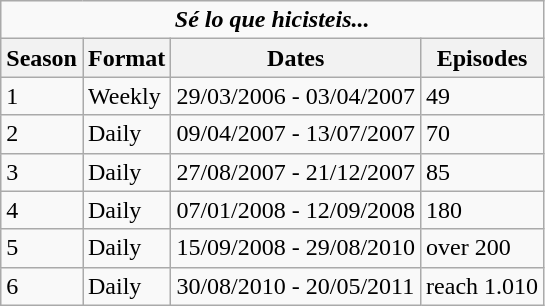<table class="wikitable">
<tr>
<td colspan=4 style="text-align:center;"><strong><em>Sé lo que hicisteis...</em></strong></td>
</tr>
<tr>
<th>Season</th>
<th>Format</th>
<th>Dates</th>
<th>Episodes</th>
</tr>
<tr>
<td>1</td>
<td>Weekly</td>
<td>29/03/2006 - 03/04/2007</td>
<td>49</td>
</tr>
<tr>
<td>2</td>
<td>Daily</td>
<td>09/04/2007 - 13/07/2007</td>
<td>70</td>
</tr>
<tr>
<td>3</td>
<td>Daily</td>
<td>27/08/2007 - 21/12/2007</td>
<td>85</td>
</tr>
<tr>
<td>4</td>
<td>Daily</td>
<td>07/01/2008 - 12/09/2008</td>
<td>180</td>
</tr>
<tr>
<td>5</td>
<td>Daily</td>
<td>15/09/2008 - 29/08/2010</td>
<td>over 200</td>
</tr>
<tr>
<td>6</td>
<td>Daily</td>
<td>30/08/2010 - 20/05/2011</td>
<td>reach 1.010</td>
</tr>
</table>
